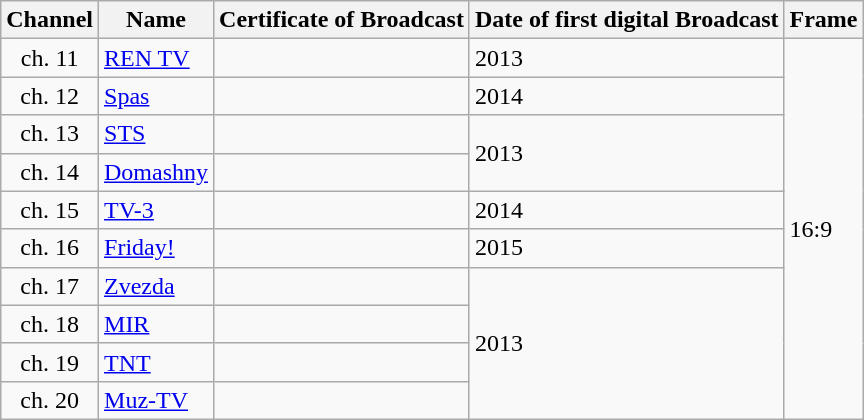<table class = "wikitable plainrowheaders">
<tr>
<th>Channel</th>
<th>Name</th>
<th>Certificate of Broadcast</th>
<th>Date of first digital Broadcast</th>
<th>Frame</th>
</tr>
<tr>
<td align="center">ch. 11</td>
<td><a href='#'>REN TV</a></td>
<td></td>
<td>2013</td>
<td rowspan="10">16:9</td>
</tr>
<tr>
<td align="center">ch. 12</td>
<td><a href='#'>Spas</a></td>
<td></td>
<td>2014</td>
</tr>
<tr>
<td align="center">ch. 13</td>
<td><a href='#'>STS</a></td>
<td></td>
<td rowspan="2">2013</td>
</tr>
<tr>
<td align="center">ch. 14</td>
<td><a href='#'>Domashny</a></td>
<td></td>
</tr>
<tr>
<td align="center">ch. 15</td>
<td><a href='#'>TV-3</a></td>
<td></td>
<td>2014</td>
</tr>
<tr>
<td align="center">ch. 16</td>
<td><a href='#'>Friday!</a></td>
<td></td>
<td>2015</td>
</tr>
<tr>
<td align="center">ch. 17</td>
<td><a href='#'>Zvezda</a></td>
<td></td>
<td rowspan="4">2013</td>
</tr>
<tr>
<td align="center">ch. 18</td>
<td><a href='#'>MIR</a></td>
<td></td>
</tr>
<tr>
<td align="center">ch. 19</td>
<td><a href='#'>TNT</a></td>
<td></td>
</tr>
<tr>
<td align="center">ch. 20</td>
<td><a href='#'>Muz-TV</a></td>
<td></td>
</tr>
</table>
